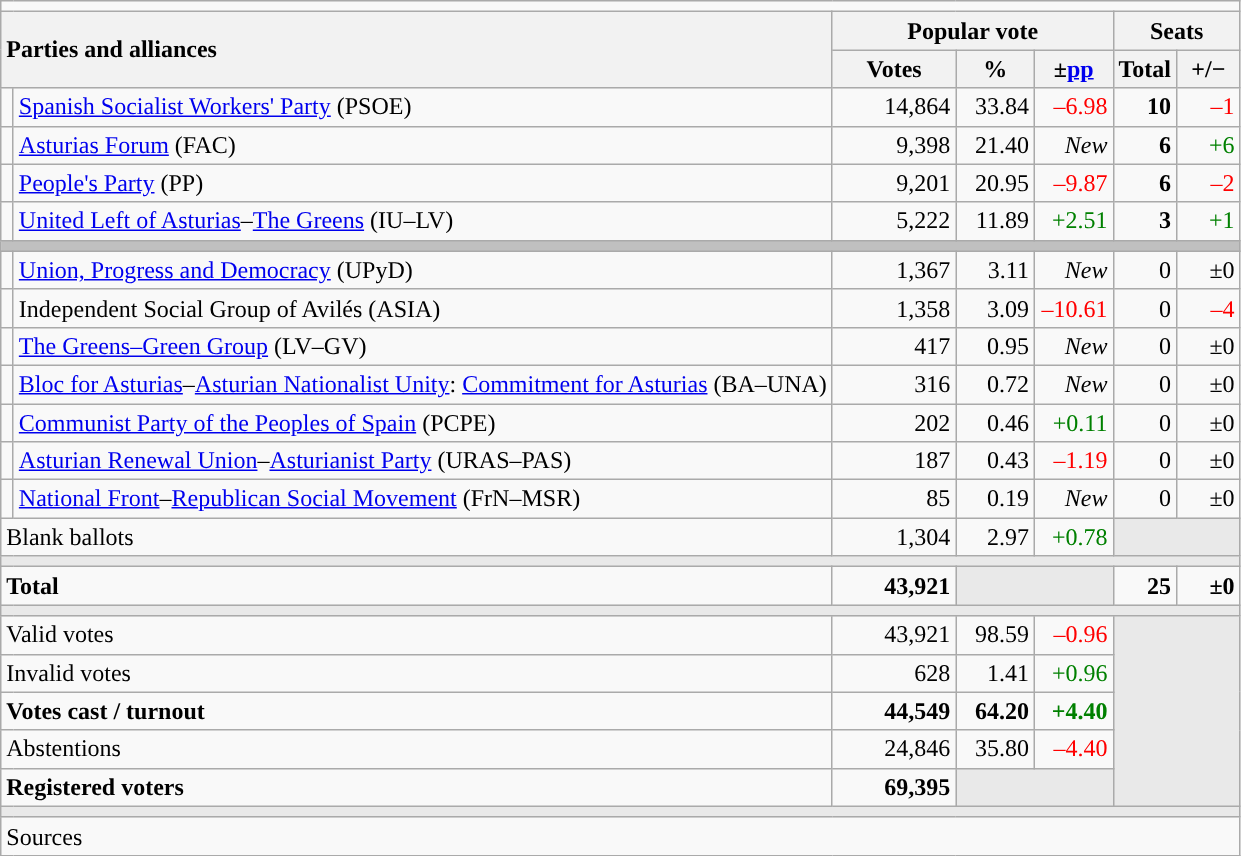<table class="wikitable" style="text-align:right;">
<tr>
<td colspan="7"></td>
</tr>
<tr>
<th style="text-align:left;" rowspan="2" colspan="2" width="525">Parties and alliances</th>
<th colspan="3">Popular vote</th>
<th colspan="2">Seats</th>
</tr>
<tr>
<th width="75">Votes</th>
<th width="45">%</th>
<th width="45">±<a href='#'>pp</a></th>
<th width="35">Total</th>
<th width="35">+/−</th>
</tr>
<tr>
<td width="1" style="color:inherit;background:"></td>
<td align="left"><a href='#'>Spanish Socialist Workers' Party</a> (PSOE)</td>
<td>14,864</td>
<td>33.84</td>
<td style="color:red;">–6.98</td>
<td><strong>10</strong></td>
<td style="color:red;">–1</td>
</tr>
<tr>
<td style="color:inherit;background:"></td>
<td align="left"><a href='#'>Asturias Forum</a> (FAC)</td>
<td>9,398</td>
<td>21.40</td>
<td><em>New</em></td>
<td><strong>6</strong></td>
<td style="color:green;">+6</td>
</tr>
<tr>
<td style="color:inherit;background:"></td>
<td align="left"><a href='#'>People's Party</a> (PP)</td>
<td>9,201</td>
<td>20.95</td>
<td style="color:red;">–9.87</td>
<td><strong>6</strong></td>
<td style="color:red;">–2</td>
</tr>
<tr>
<td style="color:inherit;background:"></td>
<td align="left"><a href='#'>United Left of Asturias</a>–<a href='#'>The Greens</a> (IU–LV)</td>
<td>5,222</td>
<td>11.89</td>
<td style="color:green;">+2.51</td>
<td><strong>3</strong></td>
<td style="color:green;">+1</td>
</tr>
<tr>
<td colspan="7" bgcolor="#C0C0C0"></td>
</tr>
<tr>
<td style="color:inherit;background:"></td>
<td align="left"><a href='#'>Union, Progress and Democracy</a> (UPyD)</td>
<td>1,367</td>
<td>3.11</td>
<td><em>New</em></td>
<td>0</td>
<td>±0</td>
</tr>
<tr>
<td style="color:inherit;background:"></td>
<td align="left">Independent Social Group of Avilés (ASIA)</td>
<td>1,358</td>
<td>3.09</td>
<td style="color:red;">–10.61</td>
<td>0</td>
<td style="color:red;">–4</td>
</tr>
<tr>
<td style="color:inherit;background:"></td>
<td align="left"><a href='#'>The Greens–Green Group</a> (LV–GV)</td>
<td>417</td>
<td>0.95</td>
<td><em>New</em></td>
<td>0</td>
<td>±0</td>
</tr>
<tr>
<td style="color:inherit;background:"></td>
<td align="left"><a href='#'>Bloc for Asturias</a>–<a href='#'>Asturian Nationalist Unity</a>: <a href='#'>Commitment for Asturias</a> (BA–UNA)</td>
<td>316</td>
<td>0.72</td>
<td><em>New</em></td>
<td>0</td>
<td>±0</td>
</tr>
<tr>
<td style="color:inherit;background:"></td>
<td align="left"><a href='#'>Communist Party of the Peoples of Spain</a> (PCPE)</td>
<td>202</td>
<td>0.46</td>
<td style="color:green;">+0.11</td>
<td>0</td>
<td>±0</td>
</tr>
<tr>
<td style="color:inherit;background:"></td>
<td align="left"><a href='#'>Asturian Renewal Union</a>–<a href='#'>Asturianist Party</a> (URAS–PAS)</td>
<td>187</td>
<td>0.43</td>
<td style="color:red;">–1.19</td>
<td>0</td>
<td>±0</td>
</tr>
<tr>
<td style="color:inherit;background:"></td>
<td align="left"><a href='#'>National Front</a>–<a href='#'>Republican Social Movement</a> (FrN–MSR)</td>
<td>85</td>
<td>0.19</td>
<td><em>New</em></td>
<td>0</td>
<td>±0</td>
</tr>
<tr>
<td align="left" colspan="2">Blank ballots</td>
<td>1,304</td>
<td>2.97</td>
<td style="color:green;">+0.78</td>
<td bgcolor="#E9E9E9" colspan="2"></td>
</tr>
<tr>
<td colspan="7" bgcolor="#E9E9E9"></td>
</tr>
<tr style="font-weight:bold;">
<td align="left" colspan="2">Total</td>
<td>43,921</td>
<td bgcolor="#E9E9E9" colspan="2"></td>
<td>25</td>
<td>±0</td>
</tr>
<tr>
<td colspan="7" bgcolor="#E9E9E9"></td>
</tr>
<tr>
<td align="left" colspan="2">Valid votes</td>
<td>43,921</td>
<td>98.59</td>
<td style="color:red;">–0.96</td>
<td bgcolor="#E9E9E9" colspan="2" rowspan="5"></td>
</tr>
<tr>
<td align="left" colspan="2">Invalid votes</td>
<td>628</td>
<td>1.41</td>
<td style="color:green;">+0.96</td>
</tr>
<tr style="font-weight:bold;">
<td align="left" colspan="2">Votes cast / turnout</td>
<td>44,549</td>
<td>64.20</td>
<td style="color:green;">+4.40</td>
</tr>
<tr>
<td align="left" colspan="2">Abstentions</td>
<td>24,846</td>
<td>35.80</td>
<td style="color:red;">–4.40</td>
</tr>
<tr style="font-weight:bold;">
<td align="left" colspan="2">Registered voters</td>
<td>69,395</td>
<td bgcolor="#E9E9E9" colspan="2"></td>
</tr>
<tr>
<td colspan="7" bgcolor="#E9E9E9"></td>
</tr>
<tr>
<td align="left" colspan="7">Sources</td>
</tr>
</table>
